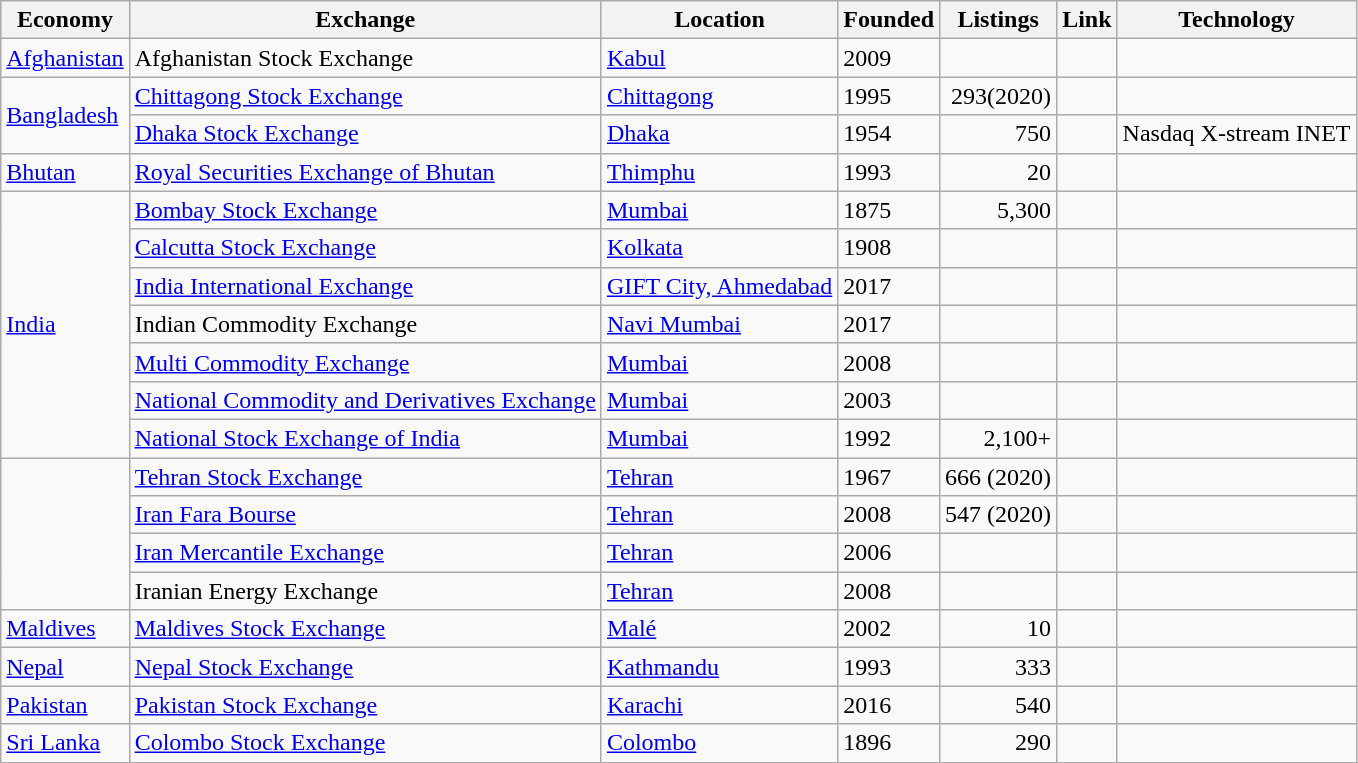<table class="wikitable sortable static-row-numbers static-row-header-text">
<tr>
<th>Economy</th>
<th>Exchange</th>
<th>Location</th>
<th>Founded</th>
<th>Listings</th>
<th>Link</th>
<th>Technology</th>
</tr>
<tr>
<td> <a href='#'>Afghanistan</a></td>
<td>Afghanistan Stock Exchange</td>
<td><a href='#'>Kabul</a></td>
<td>2009</td>
<td align="right"></td>
<td></td>
<td></td>
</tr>
<tr>
<td rowspan="2"> <a href='#'>Bangladesh</a></td>
<td><a href='#'>Chittagong Stock Exchange</a></td>
<td><a href='#'>Chittagong</a></td>
<td>1995</td>
<td align="right">293(2020)</td>
<td></td>
<td></td>
</tr>
<tr>
<td><a href='#'>Dhaka Stock Exchange</a></td>
<td><a href='#'>Dhaka</a></td>
<td>1954</td>
<td align="right">750</td>
<td></td>
<td>Nasdaq X-stream INET</td>
</tr>
<tr>
<td> <a href='#'>Bhutan</a></td>
<td><a href='#'>Royal Securities Exchange of Bhutan</a></td>
<td><a href='#'>Thimphu</a></td>
<td>1993</td>
<td align="right">20</td>
<td></td>
<td></td>
</tr>
<tr>
<td rowspan="7"> <a href='#'>India</a></td>
<td><a href='#'>Bombay Stock Exchange</a></td>
<td><a href='#'>Mumbai</a></td>
<td>1875</td>
<td align="right">5,300</td>
<td></td>
<td></td>
</tr>
<tr>
<td><a href='#'>Calcutta Stock Exchange</a></td>
<td><a href='#'>Kolkata</a></td>
<td>1908</td>
<td align="right"></td>
<td></td>
<td></td>
</tr>
<tr>
<td><a href='#'>India International Exchange</a></td>
<td><a href='#'> GIFT City, Ahmedabad</a></td>
<td>2017</td>
<td align="right"></td>
<td></td>
<td></td>
</tr>
<tr>
<td>Indian Commodity Exchange</td>
<td><a href='#'>Navi Mumbai</a></td>
<td>2017</td>
<td align="right"></td>
<td></td>
<td></td>
</tr>
<tr>
<td><a href='#'>Multi Commodity Exchange</a></td>
<td><a href='#'>Mumbai</a></td>
<td>2008</td>
<td align="right"></td>
<td></td>
<td></td>
</tr>
<tr>
<td><a href='#'>National Commodity and Derivatives Exchange</a></td>
<td><a href='#'>Mumbai</a></td>
<td>2003</td>
<td align="right"></td>
<td></td>
<td></td>
</tr>
<tr>
<td><a href='#'>National Stock Exchange of India</a></td>
<td><a href='#'>Mumbai</a></td>
<td>1992</td>
<td align="right">2,100+</td>
<td></td>
<td></td>
</tr>
<tr>
<td rowspan="4"></td>
<td><a href='#'>Tehran Stock Exchange</a></td>
<td><a href='#'>Tehran</a></td>
<td>1967</td>
<td>666 (2020)</td>
<td></td>
<td></td>
</tr>
<tr>
<td><a href='#'>Iran Fara Bourse</a></td>
<td><a href='#'>Tehran</a></td>
<td>2008</td>
<td>547 (2020)</td>
<td></td>
<td></td>
</tr>
<tr>
<td><a href='#'>Iran Mercantile Exchange</a></td>
<td><a href='#'>Tehran</a></td>
<td>2006</td>
<td></td>
<td></td>
<td></td>
</tr>
<tr>
<td>Iranian Energy Exchange</td>
<td><a href='#'>Tehran</a></td>
<td>2008</td>
<td></td>
<td></td>
<td></td>
</tr>
<tr>
<td> <a href='#'>Maldives</a></td>
<td><a href='#'>Maldives Stock Exchange</a></td>
<td><a href='#'>Malé</a></td>
<td>2002</td>
<td align="right">10</td>
<td></td>
<td></td>
</tr>
<tr>
<td> <a href='#'>Nepal</a></td>
<td><a href='#'>Nepal Stock Exchange</a></td>
<td><a href='#'>Kathmandu</a></td>
<td>1993</td>
<td align="right">333</td>
<td></td>
<td></td>
</tr>
<tr>
<td> <a href='#'>Pakistan</a></td>
<td><a href='#'>Pakistan Stock Exchange</a></td>
<td><a href='#'>Karachi</a></td>
<td>2016</td>
<td align="right">540</td>
<td></td>
<td></td>
</tr>
<tr>
<td> <a href='#'>Sri Lanka</a></td>
<td><a href='#'>Colombo Stock Exchange</a></td>
<td><a href='#'>Colombo</a></td>
<td>1896</td>
<td align="right">290</td>
<td></td>
<td></td>
</tr>
<tr>
</tr>
</table>
